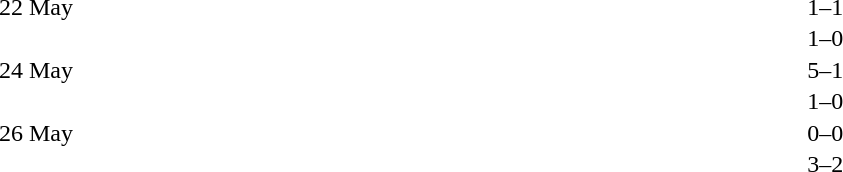<table cellspacing=1 width=70%>
<tr>
<th width=25%></th>
<th width=30%></th>
<th width=15%></th>
<th width=30%></th>
</tr>
<tr>
<td>22 May</td>
<td align=right></td>
<td align=center>1–1</td>
<td></td>
</tr>
<tr>
<td></td>
<td align=right></td>
<td align=center>1–0</td>
<td></td>
</tr>
<tr>
<td>24 May</td>
<td align=right></td>
<td align=center>5–1</td>
<td></td>
</tr>
<tr>
<td></td>
<td align=right></td>
<td align=center>1–0</td>
<td></td>
</tr>
<tr>
<td>26 May</td>
<td align=right></td>
<td align=center>0–0</td>
<td></td>
</tr>
<tr>
<td></td>
<td align=right></td>
<td align=center>3–2</td>
<td></td>
</tr>
</table>
